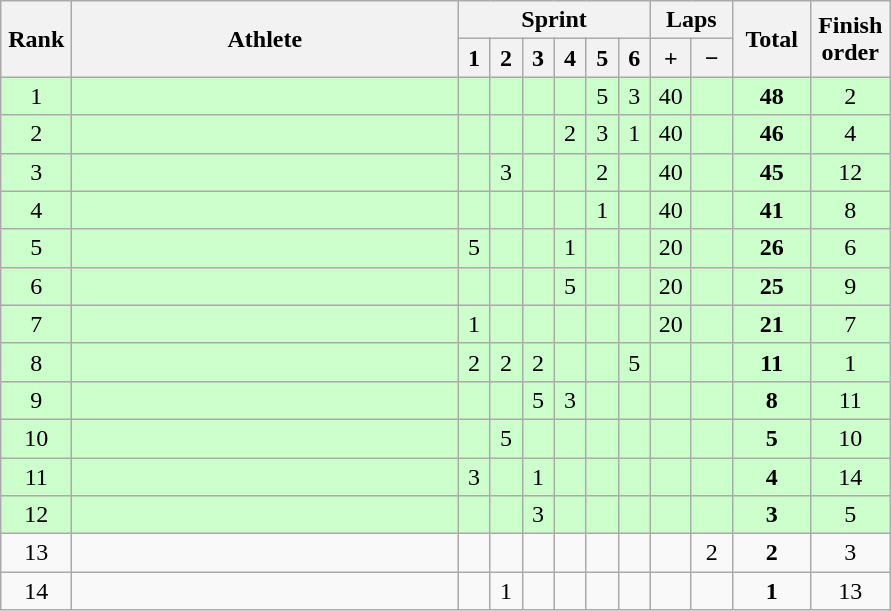<table class="wikitable" style="text-align:center">
<tr>
<th rowspan=2 width=40>Rank</th>
<th rowspan=2 width=250>Athlete</th>
<th colspan=6>Sprint</th>
<th colspan=2>Laps</th>
<th rowspan=2 width=45>Total</th>
<th rowspan=2 width=45>Finish order</th>
</tr>
<tr>
<th width=14>1</th>
<th width=14>2</th>
<th width=14>3</th>
<th width=14>4</th>
<th width=14>5</th>
<th width=14>6</th>
<th width=20>+</th>
<th width=20>−</th>
</tr>
<tr bgcolor="ccffcc">
<td>1</td>
<td align=left></td>
<td></td>
<td></td>
<td></td>
<td></td>
<td>5</td>
<td>3</td>
<td>40</td>
<td></td>
<td><strong>48</strong></td>
<td>2</td>
</tr>
<tr bgcolor="ccffcc">
<td>2</td>
<td align=left></td>
<td></td>
<td></td>
<td></td>
<td>2</td>
<td>3</td>
<td>1</td>
<td>40</td>
<td></td>
<td><strong>46</strong></td>
<td>4</td>
</tr>
<tr bgcolor="ccffcc">
<td>3</td>
<td align=left></td>
<td></td>
<td>3</td>
<td></td>
<td></td>
<td>2</td>
<td></td>
<td>40</td>
<td></td>
<td><strong>45</strong></td>
<td>12</td>
</tr>
<tr bgcolor="ccffcc">
<td>4</td>
<td align=left></td>
<td></td>
<td></td>
<td></td>
<td></td>
<td>1</td>
<td></td>
<td>40</td>
<td></td>
<td><strong>41</strong></td>
<td>8</td>
</tr>
<tr bgcolor="ccffcc">
<td>5</td>
<td align=left></td>
<td>5</td>
<td></td>
<td></td>
<td>1</td>
<td></td>
<td></td>
<td>20</td>
<td></td>
<td><strong>26</strong></td>
<td>6</td>
</tr>
<tr bgcolor="ccffcc">
<td>6</td>
<td align=left></td>
<td></td>
<td></td>
<td></td>
<td>5</td>
<td></td>
<td></td>
<td>20</td>
<td></td>
<td><strong>25</strong></td>
<td>9</td>
</tr>
<tr bgcolor="ccffcc">
<td>7</td>
<td align=left></td>
<td>1</td>
<td></td>
<td></td>
<td></td>
<td></td>
<td></td>
<td>20</td>
<td></td>
<td><strong>21</strong></td>
<td>7</td>
</tr>
<tr bgcolor="ccffcc">
<td>8</td>
<td align=left></td>
<td>2</td>
<td>2</td>
<td>2</td>
<td></td>
<td></td>
<td>5</td>
<td></td>
<td></td>
<td><strong>11</strong></td>
<td>1</td>
</tr>
<tr bgcolor="ccffcc">
<td>9</td>
<td align=left></td>
<td></td>
<td></td>
<td>5</td>
<td>3</td>
<td></td>
<td></td>
<td></td>
<td></td>
<td><strong>8</strong></td>
<td>11</td>
</tr>
<tr bgcolor="ccffcc">
<td>10</td>
<td align=left></td>
<td></td>
<td>5</td>
<td></td>
<td></td>
<td></td>
<td></td>
<td></td>
<td></td>
<td><strong>5</strong></td>
<td>10</td>
</tr>
<tr bgcolor="ccffcc">
<td>11</td>
<td align=left></td>
<td>3</td>
<td></td>
<td>1</td>
<td></td>
<td></td>
<td></td>
<td></td>
<td></td>
<td><strong>4</strong></td>
<td>14</td>
</tr>
<tr bgcolor="ccffcc">
<td>12</td>
<td align=left></td>
<td></td>
<td></td>
<td>3</td>
<td></td>
<td></td>
<td></td>
<td></td>
<td></td>
<td><strong>3</strong></td>
<td>5</td>
</tr>
<tr>
<td>13</td>
<td align=left></td>
<td></td>
<td></td>
<td></td>
<td></td>
<td></td>
<td></td>
<td></td>
<td>2</td>
<td><strong>2</strong></td>
<td>3</td>
</tr>
<tr>
<td>14</td>
<td align=left></td>
<td></td>
<td>1</td>
<td></td>
<td></td>
<td></td>
<td></td>
<td></td>
<td></td>
<td><strong>1</strong></td>
<td>13</td>
</tr>
</table>
